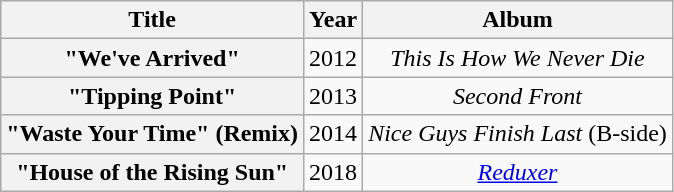<table class="wikitable plainrowheaders" style="text-align:center;">
<tr>
<th>Title</th>
<th>Year</th>
<th>Album</th>
</tr>
<tr>
<th scope="row">"We've Arrived"<br></th>
<td>2012</td>
<td><em>This Is How We Never Die</em></td>
</tr>
<tr>
<th scope="row">"Tipping Point"<br></th>
<td>2013</td>
<td><em>Second Front</em></td>
</tr>
<tr>
<th scope="row">"Waste Your Time" (Remix)<br></th>
<td>2014</td>
<td><em>Nice Guys Finish Last</em> (B-side)</td>
</tr>
<tr>
<th scope="row">"House of the Rising Sun"<br></th>
<td>2018</td>
<td><em><a href='#'>Reduxer</a></em></td>
</tr>
</table>
